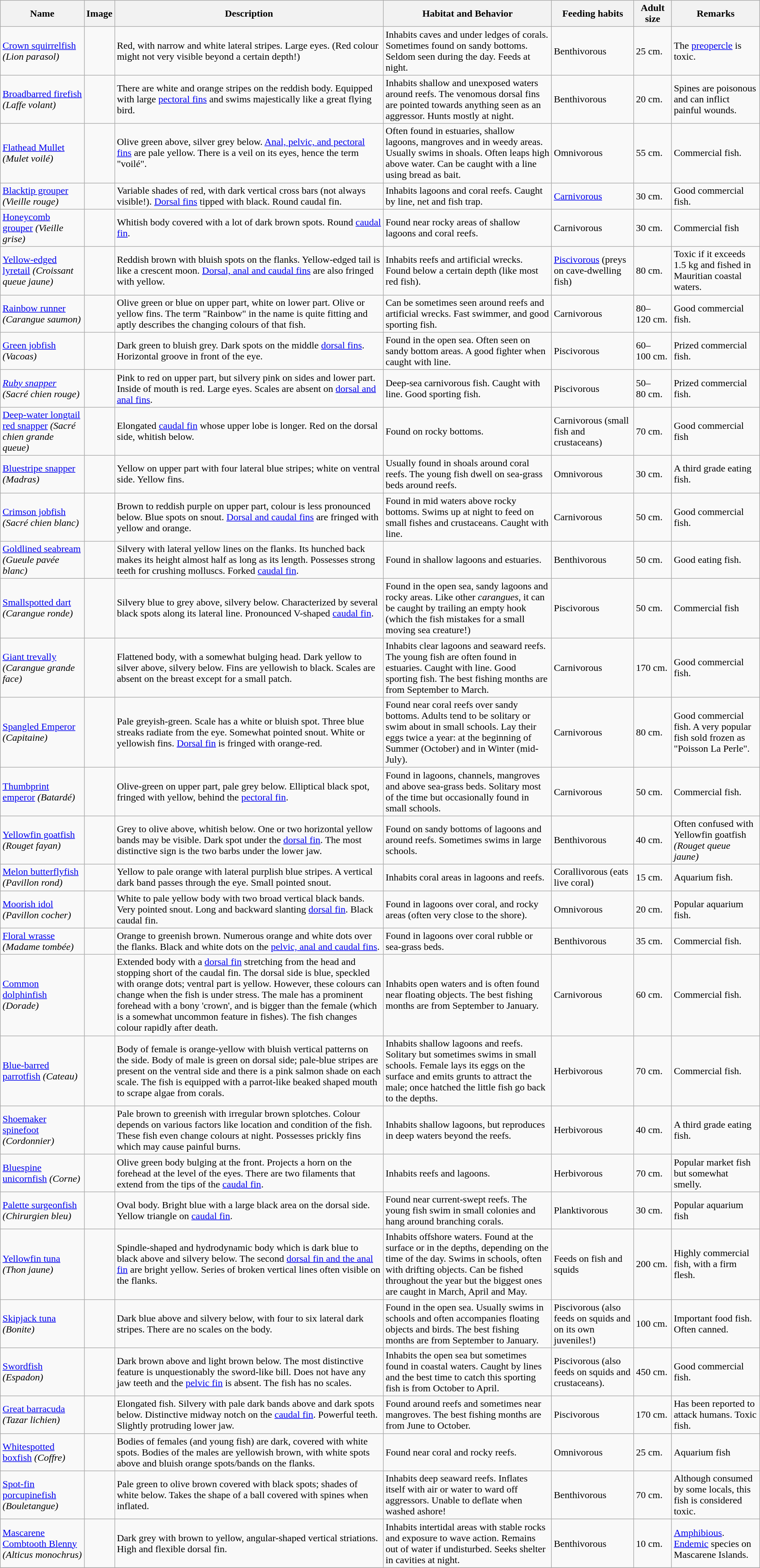<table class="sortable wikitable">
<tr>
<th>Name</th>
<th>Image</th>
<th>Description</th>
<th>Habitat and Behavior</th>
<th>Feeding habits</th>
<th>Adult size</th>
<th>Remarks</th>
</tr>
<tr>
<td><a href='#'>Crown squirrelfish</a> <em>(Lion parasol)</em></td>
<td></td>
<td>Red, with narrow and white lateral stripes. Large eyes. (Red colour might not very visible beyond a certain depth!)</td>
<td>Inhabits caves and under ledges of corals. Sometimes found on sandy bottoms. Seldom seen during the day. Feeds at night.</td>
<td>Benthivorous</td>
<td>25 cm.</td>
<td>The <a href='#'>preopercle</a> is toxic.</td>
</tr>
<tr>
<td><a href='#'>Broadbarred firefish</a>  <em>(Laffe volant)</em></td>
<td></td>
<td>There are white and orange stripes on the reddish body. Equipped with large <a href='#'>pectoral fins</a> and swims majestically like a great flying bird.</td>
<td>Inhabits shallow and unexposed waters around reefs. The venomous dorsal fins are  pointed towards anything seen as an aggressor. Hunts mostly at night.</td>
<td>Benthivorous</td>
<td>20 cm.</td>
<td>Spines are poisonous and can inflict painful wounds.</td>
</tr>
<tr>
<td><a href='#'>Flathead Mullet</a> <em>(Mulet voilé)</em></td>
<td></td>
<td>Olive green above, silver grey below. <a href='#'>Anal, pelvic, and pectoral fins</a> are pale yellow. There is a veil on its eyes, hence the term "voilé".</td>
<td>Often found in estuaries, shallow lagoons, mangroves and in weedy areas. Usually  swims in shoals. Often leaps high above water. Can be caught with a line using bread as bait.</td>
<td>Omnivorous</td>
<td>55 cm.</td>
<td>Commercial fish.</td>
</tr>
<tr>
<td><a href='#'>Blacktip grouper</a> <em>(Vieille rouge)</em></td>
<td></td>
<td>Variable shades of red, with dark vertical cross bars (not always visible!). <a href='#'>Dorsal fins</a> tipped with black. Round caudal fin.</td>
<td>Inhabits lagoons and coral reefs. Caught by line, net and fish trap.</td>
<td><a href='#'>Carnivorous</a></td>
<td>30 cm.</td>
<td>Good commercial fish.</td>
</tr>
<tr>
<td><a href='#'>Honeycomb grouper</a> <em>(Vieille grise)</em></td>
<td></td>
<td>Whitish body covered with a lot of dark brown spots. Round <a href='#'>caudal fin</a>.</td>
<td>Found near rocky areas of shallow lagoons and coral reefs.</td>
<td>Carnivorous</td>
<td>30 cm.</td>
<td>Commercial fish</td>
</tr>
<tr>
<td><a href='#'>Yellow-edged lyretail</a> <em>(Croissant queue jaune)</em></td>
<td></td>
<td>Reddish brown with  bluish spots on the flanks. Yellow-edged tail is like a crescent moon. <a href='#'>Dorsal, anal and caudal fins</a> are also fringed with yellow.</td>
<td>Inhabits reefs and artificial wrecks. Found below a certain depth (like most red fish).</td>
<td><a href='#'>Piscivorous</a> (preys on cave-dwelling fish)</td>
<td>80 cm.</td>
<td>Toxic if it exceeds 1.5 kg and fished in Mauritian coastal waters.</td>
</tr>
<tr>
<td><a href='#'>Rainbow runner</a> <em>(Carangue saumon)</em></td>
<td></td>
<td>Olive green or blue on upper part, white on lower part. Olive or yellow fins. The term "Rainbow" in the name is quite fitting and aptly describes the changing colours of that fish.</td>
<td>Can be sometimes seen around reefs and artificial wrecks. Fast swimmer, and good sporting fish.</td>
<td>Carnivorous</td>
<td>80–120 cm.</td>
<td>Good commercial fish.</td>
</tr>
<tr>
<td><a href='#'>Green jobfish</a> <em>(Vacoas)</em></td>
<td></td>
<td>Dark green to bluish grey. Dark spots on the middle  <a href='#'>dorsal fins</a>. Horizontal groove in front of the eye.</td>
<td>Found in the open sea. Often seen on sandy bottom areas. A good fighter when caught with line.</td>
<td>Piscivorous</td>
<td>60–100 cm.</td>
<td>Prized commercial fish.</td>
</tr>
<tr>
<td><em><a href='#'>Ruby snapper</a></em> <em>(Sacré chien rouge)</em></td>
<td></td>
<td>Pink to red on upper part, but silvery pink on sides and lower part. Inside of mouth is red. Large eyes. Scales are absent on <a href='#'>dorsal and anal fins</a>.</td>
<td>Deep-sea carnivorous fish. Caught with line. Good sporting fish.</td>
<td>Piscivorous</td>
<td>50–80 cm.</td>
<td>Prized commercial fish.</td>
</tr>
<tr>
<td><a href='#'>Deep-water longtail red snapper</a> <em>(Sacré chien grande queue)</em></td>
<td></td>
<td>Elongated <a href='#'>caudal fin</a>  whose upper lobe is longer. Red on the dorsal side, whitish below.</td>
<td>Found on rocky bottoms.</td>
<td>Carnivorous (small fish and crustaceans)</td>
<td>70 cm.</td>
<td>Good commercial fish</td>
</tr>
<tr>
<td><a href='#'>Bluestripe snapper</a> <em>(Madras)</em></td>
<td></td>
<td>Yellow on upper part with four lateral blue stripes; white on ventral side. Yellow fins.</td>
<td>Usually found in shoals around coral reefs. The young fish dwell on sea-grass beds around reefs.</td>
<td>Omnivorous</td>
<td>30 cm.</td>
<td>A third grade eating fish.</td>
</tr>
<tr>
<td><a href='#'>Crimson jobfish</a> <em>(Sacré chien blanc)</em></td>
<td></td>
<td>Brown to reddish purple on upper part, colour is less pronounced below. Blue spots on snout. <a href='#'>Dorsal and caudal fins</a> are fringed with yellow and orange.</td>
<td>Found in mid waters above rocky bottoms. Swims up at night to feed on small fishes and crustaceans. Caught with line.</td>
<td>Carnivorous</td>
<td>50 cm.</td>
<td>Good commercial fish.</td>
</tr>
<tr>
<td><a href='#'>Goldlined seabream</a> <em>(Gueule pavée blanc)</em></td>
<td></td>
<td>Silvery with lateral yellow lines on the flanks. Its hunched back makes its height almost half as long as its length. Possesses strong teeth for crushing molluscs. Forked <a href='#'>caudal fin</a>.</td>
<td>Found in shallow lagoons and estuaries.</td>
<td>Benthivorous</td>
<td>50 cm.</td>
<td>Good eating fish.</td>
</tr>
<tr>
<td><a href='#'>Smallspotted dart</a> <em>(Carangue ronde)</em></td>
<td></td>
<td>Silvery blue to grey above, silvery below. Characterized by several black spots along its lateral line. Pronounced V-shaped <a href='#'>caudal fin</a>.</td>
<td>Found in the open sea, sandy lagoons and rocky areas. Like other <em>carangues</em>, it  can be caught by trailing an empty hook (which the fish mistakes for a small moving sea creature!)</td>
<td>Piscivorous</td>
<td>50 cm.</td>
<td>Commercial fish</td>
</tr>
<tr>
<td><a href='#'>Giant trevally</a> <em>(Carangue grande face)</em></td>
<td></td>
<td>Flattened body, with a somewhat bulging head. Dark yellow to silver above, silvery below. Fins are yellowish to black. Scales are absent on the breast except for a small patch.</td>
<td>Inhabits clear lagoons and seaward reefs. The young fish are often found in estuaries. Caught with line. Good sporting fish. The best fishing months are from September to March.</td>
<td>Carnivorous</td>
<td>170 cm.</td>
<td>Good commercial fish.</td>
</tr>
<tr>
<td><a href='#'>Spangled Emperor</a> <em>(Capitaine)</em></td>
<td></td>
<td>Pale greyish-green. Scale has a white or bluish spot. Three blue streaks radiate from the eye. Somewhat pointed snout. White or yellowish fins. <a href='#'>Dorsal fin</a> is fringed with orange-red.</td>
<td>Found near coral reefs over sandy bottoms. Adults tend to be solitary or swim about in small schools. Lay their eggs twice a year: at the beginning of Summer (October) and in Winter (mid-July).</td>
<td>Carnivorous</td>
<td>80 cm.</td>
<td>Good commercial fish. A very popular fish sold frozen as "Poisson La Perle".</td>
</tr>
<tr>
<td><a href='#'>Thumbprint emperor</a> <em>(Batardé)</em></td>
<td></td>
<td>Olive-green on upper part, pale grey below. Elliptical black spot, fringed with yellow, behind the <a href='#'>pectoral fin</a>.</td>
<td>Found in lagoons, channels, mangroves and above sea-grass beds. Solitary most of the time but occasionally found in small schools.</td>
<td>Carnivorous</td>
<td>50 cm.</td>
<td>Commercial fish.</td>
</tr>
<tr>
<td><a href='#'>Yellowfin goatfish</a> <em>(Rouget fayan)</em></td>
<td></td>
<td>Grey to olive above, whitish below. One or two horizontal yellow bands may be visible. Dark spot under the <a href='#'>dorsal fin</a>. The most distinctive sign is the two barbs under the lower jaw.</td>
<td>Found on sandy bottoms of lagoons and around reefs. Sometimes swims in large schools.</td>
<td>Benthivorous</td>
<td>40 cm.</td>
<td>Often confused with Yellowfin goatfish <em>(Rouget queue jaune)</em></td>
</tr>
<tr>
<td><a href='#'>Melon butterflyfish</a> <em>(Pavillon rond)</em></td>
<td></td>
<td>Yellow to pale orange with lateral purplish blue stripes. A vertical dark band passes through the eye. Small pointed snout.</td>
<td>Inhabits coral areas in lagoons and reefs.</td>
<td>Corallivorous (eats live coral)</td>
<td>15 cm.</td>
<td>Aquarium fish.</td>
</tr>
<tr>
<td><a href='#'>Moorish idol</a> <em>(Pavillon cocher)</em></td>
<td></td>
<td>White to pale yellow body with two broad vertical black bands. Very pointed snout. Long and backward slanting <a href='#'>dorsal fin</a>. Black caudal fin.</td>
<td>Found in lagoons over coral, and rocky areas (often very close to the shore).</td>
<td>Omnivorous</td>
<td>20 cm.</td>
<td>Popular aquarium fish.</td>
</tr>
<tr>
<td><a href='#'>Floral wrasse</a> <em>(Madame tombée)</em></td>
<td></td>
<td>Orange to greenish brown. Numerous orange and white dots over the flanks. Black and white dots on  the <a href='#'>pelvic, anal and caudal fins</a>.</td>
<td>Found in lagoons over coral rubble or sea-grass beds.</td>
<td>Benthivorous</td>
<td>35 cm.</td>
<td>Commercial fish.</td>
</tr>
<tr>
<td><a href='#'>Common dolphinfish</a> <em>(Dorade)</em></td>
<td></td>
<td>Extended body with a <a href='#'>dorsal fin</a> stretching from the head and stopping short of the caudal fin. The dorsal side is blue, speckled with orange dots; ventral part is yellow. However, these colours can change when the fish is under stress. The male has a prominent forehead with a bony 'crown', and is bigger than the female (which is a somewhat uncommon feature in fishes). The fish changes colour rapidly after death.</td>
<td>Inhabits open waters and is often found near floating objects. The best fishing months are from September to January.</td>
<td>Carnivorous</td>
<td>60 cm.</td>
<td>Commercial fish.</td>
</tr>
<tr>
<td><a href='#'>Blue-barred parrotfish</a> <em>(Cateau)</em></td>
<td></td>
<td>Body of female is orange-yellow with bluish vertical patterns on the side. Body of male is green on dorsal side; pale-blue stripes are present on the ventral side and there is a pink salmon shade on each scale. The fish is equipped with a parrot-like beaked shaped mouth to scrape algae from corals.</td>
<td>Inhabits shallow lagoons and reefs. Solitary but sometimes swims in small schools. Female lays its eggs on the surface and emits grunts to attract the male; once hatched the little fish go back to the depths.</td>
<td>Herbivorous</td>
<td>70 cm.</td>
<td>Commercial fish.</td>
</tr>
<tr>
<td><a href='#'>Shoemaker spinefoot</a> <em>(Cordonnier)</em></td>
<td></td>
<td>Pale brown to greenish with irregular brown splotches. Colour depends on various factors like location and condition of the fish. These fish even change colours at night. Possesses prickly fins which may cause painful burns.</td>
<td>Inhabits shallow lagoons, but reproduces in deep waters beyond the reefs.</td>
<td>Herbivorous</td>
<td>40 cm.</td>
<td>A third grade eating fish.</td>
</tr>
<tr>
<td><a href='#'>Bluespine unicornfish</a> <em>(Corne)</em></td>
<td></td>
<td>Olive green body bulging at the front. Projects a horn on the forehead at the level of the eyes. There are two filaments that extend from the tips of the <a href='#'>caudal fin</a>.</td>
<td>Inhabits reefs and lagoons.</td>
<td>Herbivorous</td>
<td>70 cm.</td>
<td>Popular market fish but somewhat smelly.</td>
</tr>
<tr>
<td><a href='#'>Palette surgeonfish</a> <em>(Chirurgien bleu)</em></td>
<td></td>
<td>Oval body. Bright blue with a large black area on the dorsal side. Yellow triangle on <a href='#'>caudal fin</a>.</td>
<td>Found near current-swept reefs. The young fish swim in small colonies and hang around branching corals.</td>
<td>Planktivorous</td>
<td>30 cm.</td>
<td>Popular aquarium fish</td>
</tr>
<tr>
<td><a href='#'>Yellowfin tuna</a> <em>(Thon jaune)</em></td>
<td></td>
<td>Spindle-shaped and hydrodynamic body which is dark blue to black above and silvery below. The second <a href='#'>dorsal fin and the anal fin</a> are bright yellow. Series of broken vertical lines often visible on the flanks.</td>
<td>Inhabits offshore waters. Found at the surface or in the depths, depending on the time of the day. Swims in schools, often with drifting objects. Can be fished throughout the year but the biggest ones are caught in March, April and May.</td>
<td>Feeds on fish and squids</td>
<td>200 cm.</td>
<td>Highly commercial fish, with a firm flesh.</td>
</tr>
<tr>
<td><a href='#'>Skipjack tuna</a> <em>(Bonite)</em></td>
<td></td>
<td>Dark blue above and silvery below, with four to six  lateral dark stripes. There are no scales on the body.</td>
<td>Found in the open sea. Usually swims in schools and often accompanies floating objects and birds. The best fishing months are from September to January.</td>
<td>Piscivorous (also feeds on squids and on its own juveniles!)</td>
<td>100 cm.</td>
<td>Important food fish. Often canned.</td>
</tr>
<tr>
<td><a href='#'>Swordfish</a> <em>(Espadon)</em></td>
<td></td>
<td>Dark brown above and light brown below. The most distinctive feature is unquestionably the sword-like bill. Does not have any jaw teeth and the <a href='#'>pelvic fin</a> is absent. The fish has no scales.</td>
<td>Inhabits the open sea but sometimes found in coastal waters. Caught by lines and the best time to catch this sporting fish is from October to April.</td>
<td>Piscivorous (also feeds on squids and crustaceans).</td>
<td>450 cm.</td>
<td>Good commercial fish.</td>
</tr>
<tr>
<td><a href='#'>Great barracuda</a> <em>(Tazar lichien)</em></td>
<td></td>
<td>Elongated fish. Silvery with pale dark bands above and dark spots below. Distinctive  midway notch on the <a href='#'>caudal fin</a>. Powerful teeth. Slightly protruding lower jaw.</td>
<td>Found around reefs and sometimes near mangroves. The best fishing months are from June to October.</td>
<td>Piscivorous</td>
<td>170 cm.</td>
<td>Has been reported to attack humans. Toxic fish.</td>
</tr>
<tr>
<td><a href='#'>Whitespotted boxfish</a> <em>(Coffre)</em></td>
<td></td>
<td>Bodies of  females (and young fish) are dark, covered with white spots. Bodies of the males are yellowish brown, with white spots above and bluish orange spots/bands on the flanks.</td>
<td>Found near coral and rocky reefs.</td>
<td>Omnivorous</td>
<td>25 cm.</td>
<td>Aquarium fish</td>
</tr>
<tr>
<td><a href='#'>Spot-fin porcupinefish</a> <em>(Bouletangue)</em></td>
<td></td>
<td>Pale green to olive brown covered with black spots; shades of white below. Takes the shape of a ball covered with spines when inflated.</td>
<td>Inhabits deep seaward reefs. Inflates itself with air or water to ward off aggressors. Unable to deflate when washed ashore!</td>
<td>Benthivorous</td>
<td>70 cm.</td>
<td>Although consumed by some locals, this fish is considered toxic.</td>
</tr>
<tr>
<td><a href='#'>Mascarene Combtooth Blenny</a> <em>(Alticus monochrus)</em></td>
<td></td>
<td>Dark grey with brown to yellow, angular-shaped vertical striations. High  and flexible dorsal fin.</td>
<td>Inhabits intertidal areas with stable rocks and exposure to wave action. Remains out of water if undisturbed. Seeks shelter in cavities at night.</td>
<td>Benthivorous</td>
<td>10 cm.</td>
<td><a href='#'>Amphibious</a>. <a href='#'>Endemic</a> species on Mascarene Islands.</td>
</tr>
<tr>
</tr>
</table>
